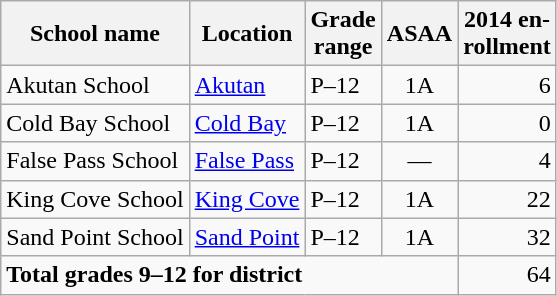<table class="wikitable">
<tr>
<th>School name</th>
<th>Location</th>
<th>Grade<br>range</th>
<th>ASAA</th>
<th>2014 en-<br>rollment</th>
</tr>
<tr>
<td>Akutan School</td>
<td><a href='#'>Akutan</a></td>
<td>P–12</td>
<td align="center">1A</td>
<td align="right">6</td>
</tr>
<tr>
<td>Cold Bay School</td>
<td><a href='#'>Cold Bay</a></td>
<td>P–12</td>
<td align="center">1A</td>
<td align="right">0</td>
</tr>
<tr>
<td>False Pass School</td>
<td><a href='#'>False Pass</a></td>
<td>P–12</td>
<td align="center">—</td>
<td align="right">4</td>
</tr>
<tr>
<td>King Cove School</td>
<td><a href='#'>King Cove</a></td>
<td>P–12</td>
<td align="center">1A</td>
<td align="right">22</td>
</tr>
<tr>
<td>Sand Point School</td>
<td><a href='#'>Sand Point</a></td>
<td>P–12</td>
<td align="center">1A</td>
<td align="right">32</td>
</tr>
<tr>
<td colspan="4"><strong>Total grades 9–12 for district</strong></td>
<td align="right">64</td>
</tr>
</table>
